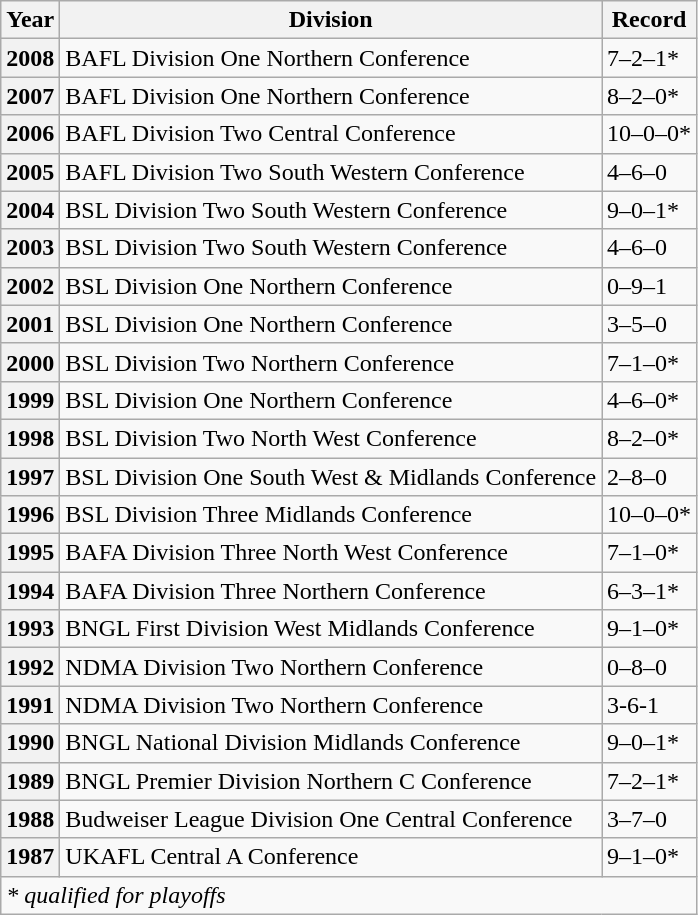<table class="wikitable">
<tr>
<th>Year</th>
<th>Division</th>
<th>Record</th>
</tr>
<tr>
<th>2008</th>
<td>BAFL Division One Northern Conference</td>
<td>7–2–1*</td>
</tr>
<tr>
<th>2007</th>
<td>BAFL Division One Northern Conference</td>
<td>8–2–0*</td>
</tr>
<tr>
<th>2006</th>
<td>BAFL Division Two Central Conference</td>
<td>10–0–0*</td>
</tr>
<tr>
<th>2005</th>
<td>BAFL Division Two South Western Conference</td>
<td>4–6–0</td>
</tr>
<tr>
<th>2004</th>
<td>BSL Division Two South Western Conference</td>
<td>9–0–1*</td>
</tr>
<tr>
<th>2003</th>
<td>BSL Division Two South Western Conference</td>
<td>4–6–0</td>
</tr>
<tr>
<th>2002</th>
<td>BSL Division One Northern Conference</td>
<td>0–9–1</td>
</tr>
<tr>
<th>2001</th>
<td>BSL Division One Northern Conference</td>
<td>3–5–0</td>
</tr>
<tr>
<th>2000</th>
<td>BSL Division Two Northern Conference</td>
<td>7–1–0*</td>
</tr>
<tr>
<th>1999</th>
<td>BSL Division One Northern Conference</td>
<td>4–6–0*</td>
</tr>
<tr>
<th>1998</th>
<td>BSL Division Two North West Conference</td>
<td>8–2–0*</td>
</tr>
<tr>
<th>1997</th>
<td>BSL Division One South West & Midlands Conference</td>
<td>2–8–0</td>
</tr>
<tr>
<th>1996</th>
<td>BSL Division Three Midlands Conference</td>
<td>10–0–0*</td>
</tr>
<tr>
<th>1995</th>
<td>BAFA Division Three North West Conference</td>
<td>7–1–0*</td>
</tr>
<tr>
<th>1994</th>
<td>BAFA Division Three Northern Conference</td>
<td>6–3–1*</td>
</tr>
<tr>
<th>1993</th>
<td>BNGL First Division West Midlands Conference</td>
<td>9–1–0*</td>
</tr>
<tr>
<th>1992</th>
<td>NDMA Division Two Northern Conference</td>
<td>0–8–0</td>
</tr>
<tr>
<th>1991</th>
<td>NDMA Division Two Northern Conference</td>
<td>3-6-1</td>
</tr>
<tr>
<th>1990</th>
<td>BNGL National Division Midlands Conference</td>
<td>9–0–1*</td>
</tr>
<tr>
<th>1989</th>
<td>BNGL Premier Division Northern C Conference</td>
<td>7–2–1*</td>
</tr>
<tr>
<th>1988</th>
<td>Budweiser League Division One Central Conference</td>
<td>3–7–0</td>
</tr>
<tr>
<th>1987</th>
<td>UKAFL Central A Conference</td>
<td>9–1–0*</td>
</tr>
<tr>
<td colspan="3"><em>* qualified for playoffs</em></td>
</tr>
</table>
